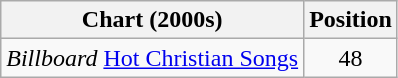<table class="wikitable">
<tr>
<th>Chart (2000s)</th>
<th>Position</th>
</tr>
<tr>
<td><em>Billboard</em> <a href='#'>Hot Christian Songs</a></td>
<td align="center">48</td>
</tr>
</table>
